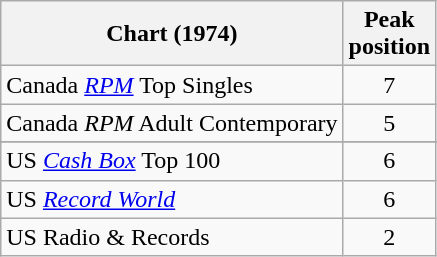<table class="wikitable sortable">
<tr>
<th>Chart (1974)</th>
<th>Peak<br>position</th>
</tr>
<tr>
<td>Canada <em><a href='#'>RPM</a></em> Top Singles</td>
<td style="text-align:center;">7</td>
</tr>
<tr>
<td>Canada <em>RPM</em> Adult Contemporary</td>
<td style="text-align:center;">5</td>
</tr>
<tr>
</tr>
<tr>
</tr>
<tr>
<td>US <a href='#'><em>Cash Box</em></a> Top 100 </td>
<td align="center">6</td>
</tr>
<tr>
<td>US <em><a href='#'>Record World</a></em> </td>
<td align="center">6</td>
</tr>
<tr>
<td>US Radio & Records</td>
<td align="center">2</td>
</tr>
</table>
